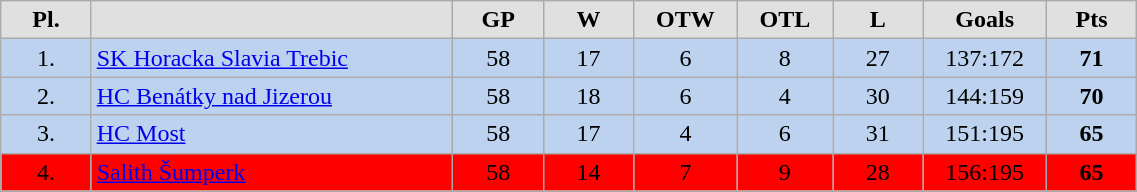<table class="wikitable" style="width:60%; text-align: center">
<tr style="font-weight:bold; background-color:#e0e0e0">
<td width="5%">Pl.</td>
<td width="20%"></td>
<td width="5%">GP</td>
<td width="5%">W</td>
<td width="5%">OTW</td>
<td width="5%">OTL</td>
<td width="5%">L</td>
<td width="5%">Goals</td>
<td width="5%">Pts</td>
</tr>
<tr style="background-color:#BCD2EE">
<td>1.</td>
<td style="text-align: left"><a href='#'>SK Horacka Slavia Trebic</a></td>
<td>58</td>
<td>17</td>
<td>6</td>
<td>8</td>
<td>27</td>
<td>137:172</td>
<td><strong>71</strong></td>
</tr>
<tr style="background-color:#BCD2EE">
<td>2.</td>
<td style="text-align: left"><a href='#'>HC Benátky nad Jizerou</a></td>
<td>58</td>
<td>18</td>
<td>6</td>
<td>4</td>
<td>30</td>
<td>144:159</td>
<td><strong>70</strong></td>
</tr>
<tr style="background-color:#BCD2EE">
<td>3.</td>
<td style="text-align: left"><a href='#'>HC Most</a></td>
<td>58</td>
<td>17</td>
<td>4</td>
<td>6</td>
<td>31</td>
<td>151:195</td>
<td><strong>65</strong></td>
</tr>
<tr style="background-color:red">
<td>4.</td>
<td style="text-align: left"><a href='#'>Salith Šumperk</a></td>
<td>58</td>
<td>14</td>
<td>7</td>
<td>9</td>
<td>28</td>
<td>156:195</td>
<td><strong>65</strong></td>
</tr>
</table>
